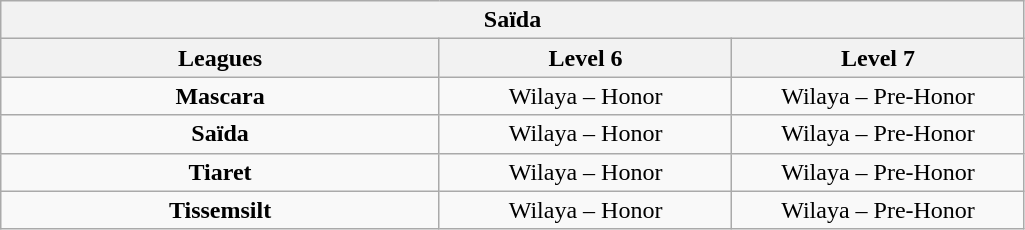<table class="wikitable" style="text-align: center;">
<tr>
<th colspan=3>Saïda</th>
</tr>
<tr>
<th width="30%">Leagues</th>
<th width="20%">Level 6</th>
<th width="20%">Level 7</th>
</tr>
<tr>
<td><strong>Mascara</strong></td>
<td>Wilaya – Honor</td>
<td>Wilaya – Pre-Honor</td>
</tr>
<tr>
<td><strong>Saïda</strong></td>
<td>Wilaya – Honor</td>
<td>Wilaya – Pre-Honor</td>
</tr>
<tr>
<td><strong>Tiaret</strong></td>
<td>Wilaya – Honor</td>
<td>Wilaya – Pre-Honor</td>
</tr>
<tr>
<td><strong>Tissemsilt</strong></td>
<td>Wilaya – Honor</td>
<td>Wilaya – Pre-Honor</td>
</tr>
</table>
